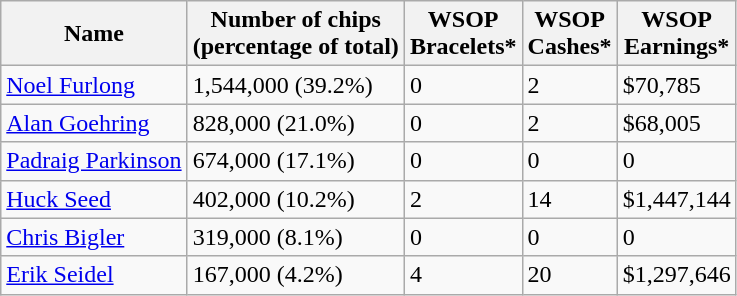<table class="wikitable sortable">
<tr>
<th>Name</th>
<th>Number of chips<br>(percentage of total)</th>
<th>WSOP<br>Bracelets*</th>
<th>WSOP<br>Cashes*</th>
<th>WSOP<br>Earnings*</th>
</tr>
<tr>
<td> <a href='#'>Noel Furlong</a></td>
<td>1,544,000 (39.2%)</td>
<td>0</td>
<td>2</td>
<td>$70,785</td>
</tr>
<tr>
<td> <a href='#'>Alan Goehring</a></td>
<td>828,000 (21.0%)</td>
<td>0</td>
<td>2</td>
<td>$68,005</td>
</tr>
<tr>
<td> <a href='#'>Padraig Parkinson</a></td>
<td>674,000 (17.1%)</td>
<td>0</td>
<td>0</td>
<td>0</td>
</tr>
<tr>
<td> <a href='#'>Huck Seed</a></td>
<td>402,000 (10.2%)</td>
<td>2</td>
<td>14</td>
<td>$1,447,144</td>
</tr>
<tr>
<td> <a href='#'>Chris Bigler</a></td>
<td>319,000 (8.1%)</td>
<td>0</td>
<td>0</td>
<td>0</td>
</tr>
<tr>
<td> <a href='#'>Erik Seidel</a></td>
<td>167,000 (4.2%)</td>
<td>4</td>
<td>20</td>
<td>$1,297,646</td>
</tr>
</table>
